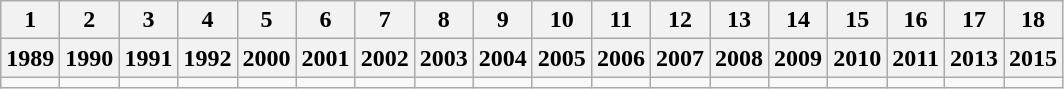<table class="wikitable">
<tr align="center">
<th>1</th>
<th>2</th>
<th>3</th>
<th>4</th>
<th>5</th>
<th>6</th>
<th>7</th>
<th>8</th>
<th>9</th>
<th>10</th>
<th>11</th>
<th>12</th>
<th>13</th>
<th>14</th>
<th>15</th>
<th>16</th>
<th>17</th>
<th>18</th>
</tr>
<tr align="center">
<th>1989</th>
<th>1990</th>
<th>1991</th>
<th>1992</th>
<th>2000</th>
<th>2001</th>
<th>2002</th>
<th>2003</th>
<th>2004</th>
<th>2005</th>
<th>2006</th>
<th>2007</th>
<th>2008</th>
<th>2009</th>
<th>2010</th>
<th>2011</th>
<th>2013</th>
<th>2015</th>
</tr>
<tr align="center">
<td></td>
<td></td>
<td></td>
<td></td>
<td></td>
<td></td>
<td></td>
<td></td>
<td></td>
<td></td>
<td></td>
<td></td>
<td></td>
<td></td>
<td></td>
<td></td>
<td></td>
<td></td>
</tr>
</table>
